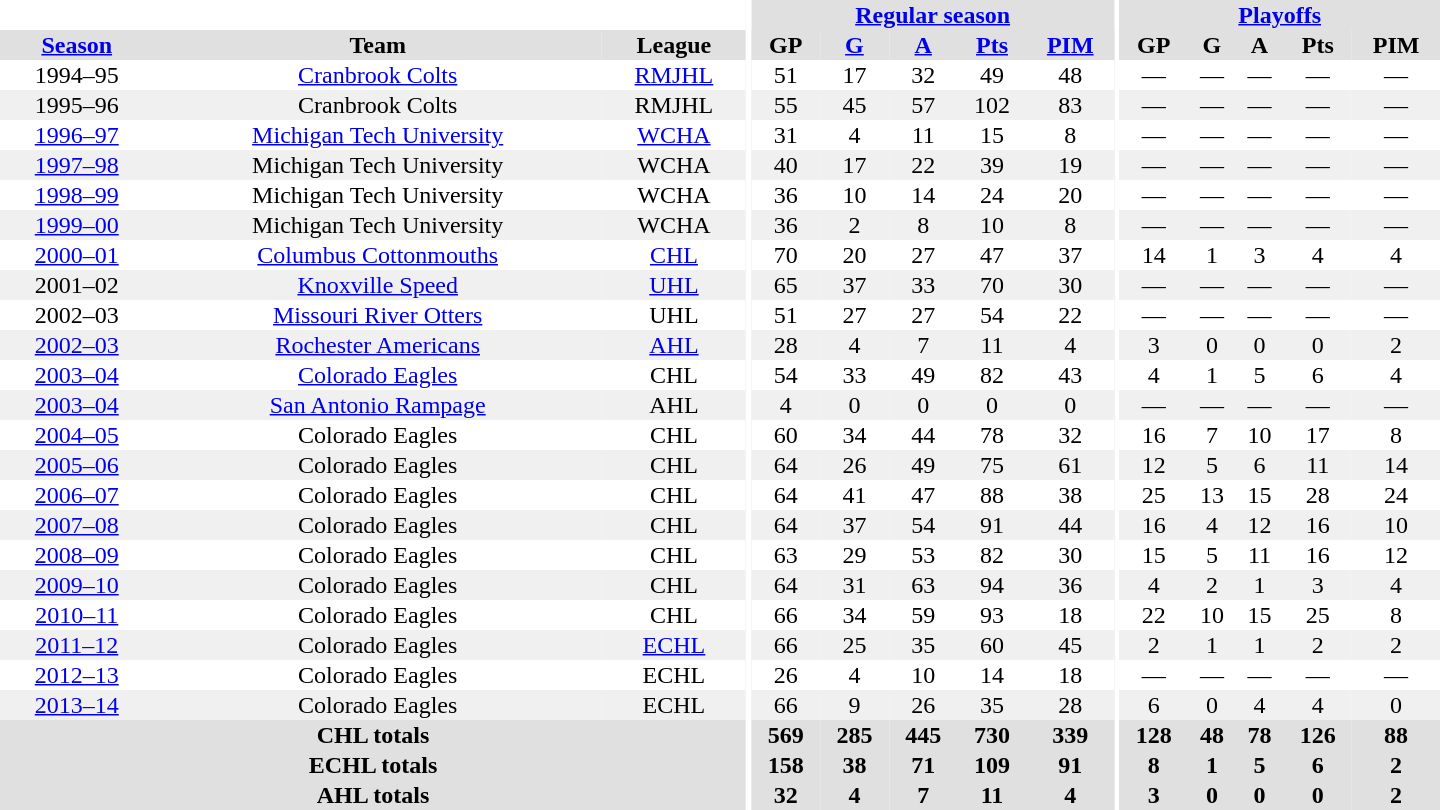<table border="0" cellpadding="1" cellspacing="0" style="text-align:center; width:60em">
<tr bgcolor="#e0e0e0">
<th colspan="3" bgcolor="#ffffff"></th>
<th rowspan="99" bgcolor="#ffffff"></th>
<th colspan="5"><a href='#'>Regular season</a></th>
<th rowspan="99" bgcolor="#ffffff"></th>
<th colspan="5"><a href='#'>Playoffs</a></th>
</tr>
<tr bgcolor="#e0e0e0">
<th><a href='#'>Season</a></th>
<th>Team</th>
<th>League</th>
<th>GP</th>
<th><a href='#'>G</a></th>
<th><a href='#'>A</a></th>
<th><a href='#'>Pts</a></th>
<th><a href='#'>PIM</a></th>
<th>GP</th>
<th>G</th>
<th>A</th>
<th>Pts</th>
<th>PIM</th>
</tr>
<tr>
<td>1994–95</td>
<td><a href='#'>Cranbrook Colts</a></td>
<td><a href='#'>RMJHL</a></td>
<td>51</td>
<td>17</td>
<td>32</td>
<td>49</td>
<td>48</td>
<td>—</td>
<td>—</td>
<td>—</td>
<td>—</td>
<td>—</td>
</tr>
<tr bgcolor="#f0f0f0">
<td>1995–96</td>
<td>Cranbrook Colts</td>
<td>RMJHL</td>
<td>55</td>
<td>45</td>
<td>57</td>
<td>102</td>
<td>83</td>
<td>—</td>
<td>—</td>
<td>—</td>
<td>—</td>
<td>—</td>
</tr>
<tr>
<td><a href='#'>1996–97</a></td>
<td><a href='#'>Michigan Tech University</a></td>
<td><a href='#'>WCHA</a></td>
<td>31</td>
<td>4</td>
<td>11</td>
<td>15</td>
<td>8</td>
<td>—</td>
<td>—</td>
<td>—</td>
<td>—</td>
<td>—</td>
</tr>
<tr bgcolor="#f0f0f0">
<td><a href='#'>1997–98</a></td>
<td>Michigan Tech University</td>
<td>WCHA</td>
<td>40</td>
<td>17</td>
<td>22</td>
<td>39</td>
<td>19</td>
<td>—</td>
<td>—</td>
<td>—</td>
<td>—</td>
<td>—</td>
</tr>
<tr>
<td><a href='#'>1998–99</a></td>
<td>Michigan Tech University</td>
<td>WCHA</td>
<td>36</td>
<td>10</td>
<td>14</td>
<td>24</td>
<td>20</td>
<td>—</td>
<td>—</td>
<td>—</td>
<td>—</td>
<td>—</td>
</tr>
<tr bgcolor="#f0f0f0">
<td><a href='#'>1999–00</a></td>
<td>Michigan Tech University</td>
<td>WCHA</td>
<td>36</td>
<td>2</td>
<td>8</td>
<td>10</td>
<td>8</td>
<td>—</td>
<td>—</td>
<td>—</td>
<td>—</td>
<td>—</td>
</tr>
<tr>
<td><a href='#'>2000–01</a></td>
<td><a href='#'>Columbus Cottonmouths</a></td>
<td><a href='#'>CHL</a></td>
<td>70</td>
<td>20</td>
<td>27</td>
<td>47</td>
<td>37</td>
<td>14</td>
<td>1</td>
<td>3</td>
<td>4</td>
<td>4</td>
</tr>
<tr bgcolor="#f0f0f0">
<td>2001–02</td>
<td><a href='#'>Knoxville Speed</a></td>
<td><a href='#'>UHL</a></td>
<td>65</td>
<td>37</td>
<td>33</td>
<td>70</td>
<td>30</td>
<td>—</td>
<td>—</td>
<td>—</td>
<td>—</td>
<td>—</td>
</tr>
<tr>
<td>2002–03</td>
<td><a href='#'>Missouri River Otters</a></td>
<td>UHL</td>
<td>51</td>
<td>27</td>
<td>27</td>
<td>54</td>
<td>22</td>
<td>—</td>
<td>—</td>
<td>—</td>
<td>—</td>
<td>—</td>
</tr>
<tr bgcolor="#f0f0f0">
<td><a href='#'>2002–03</a></td>
<td><a href='#'>Rochester Americans</a></td>
<td><a href='#'>AHL</a></td>
<td>28</td>
<td>4</td>
<td>7</td>
<td>11</td>
<td>4</td>
<td>3</td>
<td>0</td>
<td>0</td>
<td>0</td>
<td>2</td>
</tr>
<tr>
<td><a href='#'>2003–04</a></td>
<td><a href='#'>Colorado Eagles</a></td>
<td>CHL</td>
<td>54</td>
<td>33</td>
<td>49</td>
<td>82</td>
<td>43</td>
<td>4</td>
<td>1</td>
<td>5</td>
<td>6</td>
<td>4</td>
</tr>
<tr bgcolor="#f0f0f0">
<td><a href='#'>2003–04</a></td>
<td><a href='#'>San Antonio Rampage</a></td>
<td>AHL</td>
<td>4</td>
<td>0</td>
<td>0</td>
<td>0</td>
<td>0</td>
<td>—</td>
<td>—</td>
<td>—</td>
<td>—</td>
<td>—</td>
</tr>
<tr>
<td><a href='#'>2004–05</a></td>
<td>Colorado Eagles</td>
<td>CHL</td>
<td>60</td>
<td>34</td>
<td>44</td>
<td>78</td>
<td>32</td>
<td>16</td>
<td>7</td>
<td>10</td>
<td>17</td>
<td>8</td>
</tr>
<tr bgcolor="#f0f0f0">
<td><a href='#'>2005–06</a></td>
<td>Colorado Eagles</td>
<td>CHL</td>
<td>64</td>
<td>26</td>
<td>49</td>
<td>75</td>
<td>61</td>
<td>12</td>
<td>5</td>
<td>6</td>
<td>11</td>
<td>14</td>
</tr>
<tr>
<td><a href='#'>2006–07</a></td>
<td>Colorado Eagles</td>
<td>CHL</td>
<td>64</td>
<td>41</td>
<td>47</td>
<td>88</td>
<td>38</td>
<td>25</td>
<td>13</td>
<td>15</td>
<td>28</td>
<td>24</td>
</tr>
<tr bgcolor="#f0f0f0">
<td><a href='#'>2007–08</a></td>
<td>Colorado Eagles</td>
<td>CHL</td>
<td>64</td>
<td>37</td>
<td>54</td>
<td>91</td>
<td>44</td>
<td>16</td>
<td>4</td>
<td>12</td>
<td>16</td>
<td>10</td>
</tr>
<tr>
<td><a href='#'>2008–09</a></td>
<td>Colorado Eagles</td>
<td>CHL</td>
<td>63</td>
<td>29</td>
<td>53</td>
<td>82</td>
<td>30</td>
<td>15</td>
<td>5</td>
<td>11</td>
<td>16</td>
<td>12</td>
</tr>
<tr bgcolor="#f0f0f0">
<td><a href='#'>2009–10</a></td>
<td>Colorado Eagles</td>
<td>CHL</td>
<td>64</td>
<td>31</td>
<td>63</td>
<td>94</td>
<td>36</td>
<td>4</td>
<td>2</td>
<td>1</td>
<td>3</td>
<td>4</td>
</tr>
<tr>
<td><a href='#'>2010–11</a></td>
<td>Colorado Eagles</td>
<td>CHL</td>
<td>66</td>
<td>34</td>
<td>59</td>
<td>93</td>
<td>18</td>
<td>22</td>
<td>10</td>
<td>15</td>
<td>25</td>
<td>8</td>
</tr>
<tr bgcolor="#f0f0f0">
<td><a href='#'>2011–12</a></td>
<td>Colorado Eagles</td>
<td><a href='#'>ECHL</a></td>
<td>66</td>
<td>25</td>
<td>35</td>
<td>60</td>
<td>45</td>
<td>2</td>
<td>1</td>
<td>1</td>
<td>2</td>
<td>2</td>
</tr>
<tr>
<td><a href='#'>2012–13</a></td>
<td>Colorado Eagles</td>
<td>ECHL</td>
<td>26</td>
<td>4</td>
<td>10</td>
<td>14</td>
<td>18</td>
<td>—</td>
<td>—</td>
<td>—</td>
<td>—</td>
<td>—</td>
</tr>
<tr bgcolor="#f0f0f0">
<td><a href='#'>2013–14</a></td>
<td>Colorado Eagles</td>
<td>ECHL</td>
<td>66</td>
<td>9</td>
<td>26</td>
<td>35</td>
<td>28</td>
<td>6</td>
<td>0</td>
<td>4</td>
<td>4</td>
<td>0</td>
</tr>
<tr bgcolor="#e0e0e0">
<th colspan="3">CHL totals</th>
<th>569</th>
<th>285</th>
<th>445</th>
<th>730</th>
<th>339</th>
<th>128</th>
<th>48</th>
<th>78</th>
<th>126</th>
<th>88</th>
</tr>
<tr bgcolor="#e0e0e0">
<th colspan="3">ECHL totals</th>
<th>158</th>
<th>38</th>
<th>71</th>
<th>109</th>
<th>91</th>
<th>8</th>
<th>1</th>
<th>5</th>
<th>6</th>
<th>2</th>
</tr>
<tr bgcolor="#e0e0e0">
<th colspan="3">AHL totals</th>
<th>32</th>
<th>4</th>
<th>7</th>
<th>11</th>
<th>4</th>
<th>3</th>
<th>0</th>
<th>0</th>
<th>0</th>
<th>2</th>
</tr>
</table>
